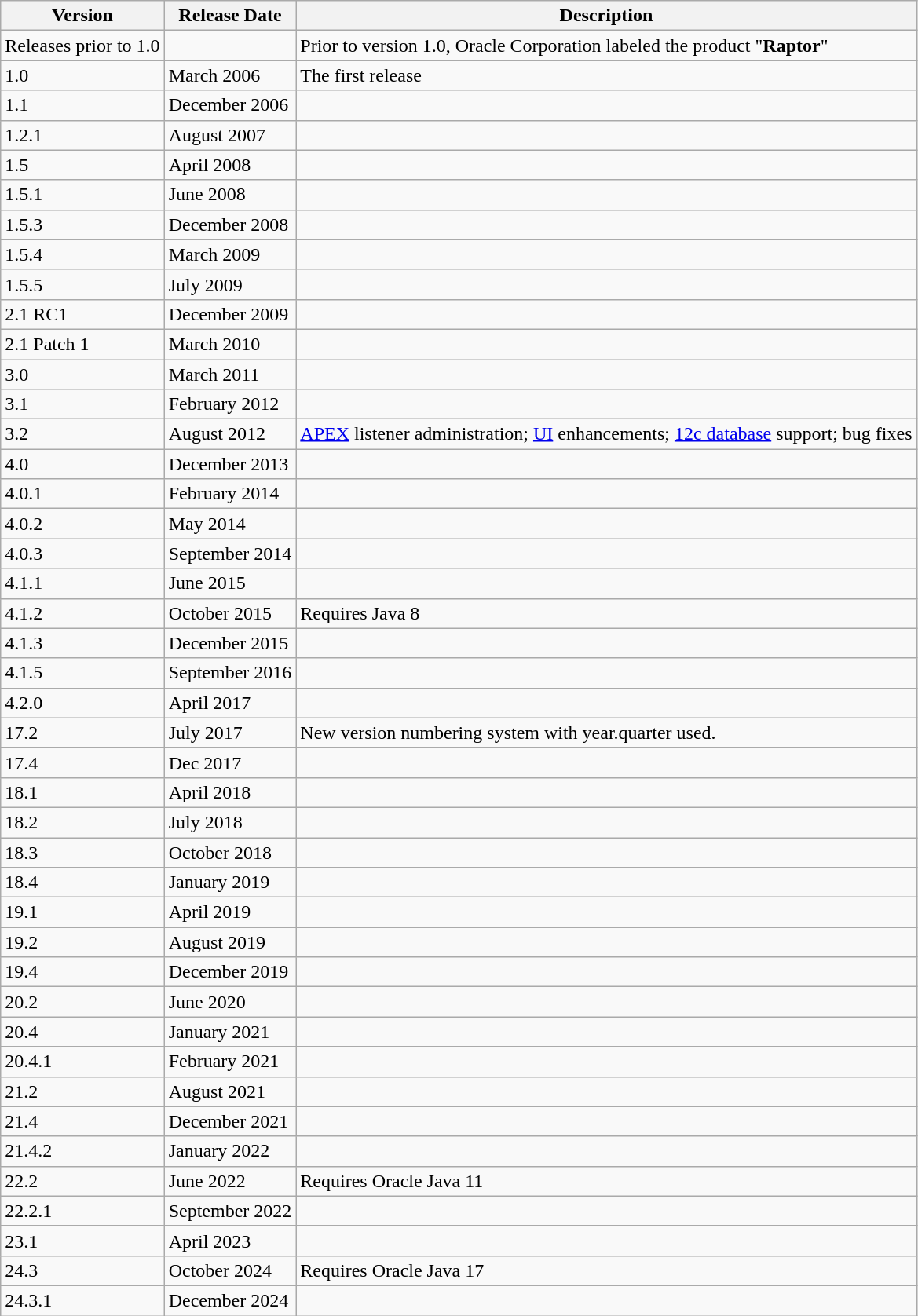<table class=wikitable>
<tr>
<th>Version</th>
<th>Release Date</th>
<th>Description</th>
</tr>
<tr>
<td>Releases prior to 1.0</td>
<td></td>
<td>Prior to version 1.0, Oracle Corporation labeled the product "<strong>Raptor</strong>"</td>
</tr>
<tr>
<td>1.0</td>
<td>March 2006</td>
<td>The first release</td>
</tr>
<tr>
<td>1.1</td>
<td>December 2006</td>
<td></td>
</tr>
<tr>
<td>1.2.1</td>
<td>August 2007</td>
<td></td>
</tr>
<tr>
<td>1.5</td>
<td>April 2008</td>
<td></td>
</tr>
<tr>
<td>1.5.1</td>
<td>June 2008</td>
<td></td>
</tr>
<tr>
<td>1.5.3</td>
<td>December 2008</td>
<td></td>
</tr>
<tr>
<td>1.5.4</td>
<td>March 2009</td>
<td></td>
</tr>
<tr>
<td>1.5.5</td>
<td>July 2009</td>
<td></td>
</tr>
<tr>
<td>2.1 RC1</td>
<td>December 2009</td>
<td></td>
</tr>
<tr>
<td>2.1 Patch 1</td>
<td>March 2010</td>
<td></td>
</tr>
<tr>
<td>3.0</td>
<td>March 2011</td>
<td></td>
</tr>
<tr>
<td>3.1</td>
<td>February 2012</td>
<td></td>
</tr>
<tr>
<td>3.2</td>
<td>August 2012</td>
<td><a href='#'>APEX</a> listener administration; <a href='#'>UI</a> enhancements; <a href='#'>12c database</a> support; bug fixes</td>
</tr>
<tr>
<td>4.0</td>
<td>December 2013</td>
<td></td>
</tr>
<tr>
<td>4.0.1</td>
<td>February 2014</td>
<td></td>
</tr>
<tr>
<td>4.0.2</td>
<td>May 2014</td>
<td></td>
</tr>
<tr>
<td>4.0.3</td>
<td>September 2014</td>
<td></td>
</tr>
<tr>
<td>4.1.1</td>
<td>June 2015</td>
<td></td>
</tr>
<tr>
<td>4.1.2</td>
<td>October 2015</td>
<td>Requires Java 8</td>
</tr>
<tr>
<td>4.1.3</td>
<td>December 2015</td>
<td></td>
</tr>
<tr>
<td>4.1.5</td>
<td>September 2016</td>
<td></td>
</tr>
<tr>
<td>4.2.0</td>
<td>April 2017</td>
<td></td>
</tr>
<tr>
<td>17.2</td>
<td>July 2017</td>
<td>New version numbering system with year.quarter used.</td>
</tr>
<tr>
<td>17.4</td>
<td>Dec 2017</td>
<td></td>
</tr>
<tr>
<td>18.1</td>
<td>April 2018</td>
</tr>
<tr>
<td>18.2</td>
<td>July 2018</td>
<td></td>
</tr>
<tr>
<td>18.3</td>
<td>October 2018</td>
<td></td>
</tr>
<tr>
<td>18.4</td>
<td>January 2019</td>
<td></td>
</tr>
<tr>
<td>19.1</td>
<td>April 2019</td>
<td></td>
</tr>
<tr>
<td>19.2</td>
<td>August 2019</td>
<td></td>
</tr>
<tr>
<td>19.4</td>
<td>December 2019</td>
<td></td>
</tr>
<tr>
<td>20.2</td>
<td>June 2020</td>
<td></td>
</tr>
<tr>
<td>20.4</td>
<td>January 2021</td>
<td></td>
</tr>
<tr>
<td>20.4.1</td>
<td>February 2021</td>
<td></td>
</tr>
<tr>
<td>21.2</td>
<td>August 2021</td>
<td></td>
</tr>
<tr>
<td>21.4</td>
<td>December 2021</td>
<td></td>
</tr>
<tr>
<td>21.4.2</td>
<td>January 2022</td>
<td></td>
</tr>
<tr>
<td>22.2</td>
<td>June 2022</td>
<td>Requires Oracle Java 11</td>
</tr>
<tr>
<td>22.2.1</td>
<td>September 2022</td>
<td></td>
</tr>
<tr>
<td>23.1</td>
<td>April 2023</td>
<td></td>
</tr>
<tr>
<td>24.3</td>
<td>October 2024</td>
<td>Requires Oracle Java 17</td>
</tr>
<tr>
<td>24.3.1</td>
<td>December 2024</td>
<td></td>
</tr>
</table>
